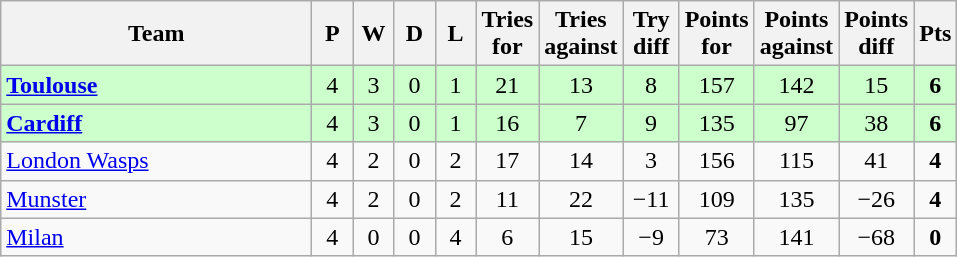<table class="wikitable" style="text-align: center;">
<tr>
<th width="200">Team</th>
<th width="20">P</th>
<th width="20">W</th>
<th width="20">D</th>
<th width="20">L</th>
<th width="20">Tries for</th>
<th width="20">Tries against</th>
<th width="30">Try diff</th>
<th width="20">Points for</th>
<th width="20">Points against</th>
<th width="25">Points diff</th>
<th width="20">Pts</th>
</tr>
<tr bgcolor="#ccffcc">
<td align="left"> <strong><a href='#'>Toulouse</a></strong></td>
<td>4</td>
<td>3</td>
<td>0</td>
<td>1</td>
<td>21</td>
<td>13</td>
<td>8</td>
<td>157</td>
<td>142</td>
<td>15</td>
<td><strong>6</strong></td>
</tr>
<tr bgcolor="#ccffcc">
<td align="left"> <strong><a href='#'>Cardiff</a></strong></td>
<td>4</td>
<td>3</td>
<td>0</td>
<td>1</td>
<td>16</td>
<td>7</td>
<td>9</td>
<td>135</td>
<td>97</td>
<td>38</td>
<td><strong>6</strong></td>
</tr>
<tr>
<td align="left"> <a href='#'>London Wasps</a></td>
<td>4</td>
<td>2</td>
<td>0</td>
<td>2</td>
<td>17</td>
<td>14</td>
<td>3</td>
<td>156</td>
<td>115</td>
<td>41</td>
<td><strong>4</strong></td>
</tr>
<tr>
<td align="left"> <a href='#'>Munster</a></td>
<td>4</td>
<td>2</td>
<td>0</td>
<td>2</td>
<td>11</td>
<td>22</td>
<td>−11</td>
<td>109</td>
<td>135</td>
<td>−26</td>
<td><strong>4</strong></td>
</tr>
<tr>
<td align="left"> <a href='#'>Milan</a></td>
<td>4</td>
<td>0</td>
<td>0</td>
<td>4</td>
<td>6</td>
<td>15</td>
<td>−9</td>
<td>73</td>
<td>141</td>
<td>−68</td>
<td><strong>0</strong></td>
</tr>
</table>
